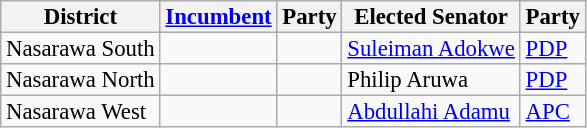<table class="sortable wikitable" style="font-size:95%;line-height:14px;">
<tr>
<th class="unsortable">District</th>
<th class="unsortable"><a href='#'>Incumbent</a></th>
<th>Party</th>
<th class="unsortable">Elected Senator</th>
<th>Party</th>
</tr>
<tr>
<td>Nasarawa South</td>
<td></td>
<td></td>
<td><a href='#'>Suleiman Adokwe</a></td>
<td><a href='#'>PDP</a></td>
</tr>
<tr>
<td>Nasarawa North</td>
<td></td>
<td></td>
<td>Philip Aruwa</td>
<td><a href='#'>PDP</a></td>
</tr>
<tr>
<td>Nasarawa West</td>
<td></td>
<td></td>
<td><a href='#'>Abdullahi Adamu</a></td>
<td><a href='#'>APC</a></td>
</tr>
</table>
